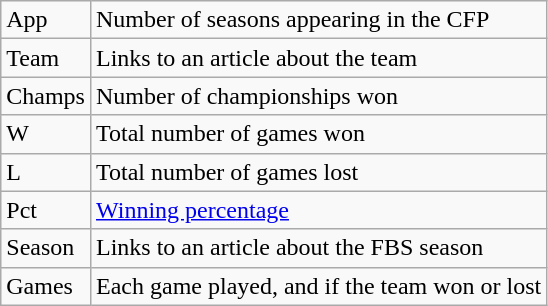<table class="wikitable sortable" style="text-align:left;">
<tr>
<td>App</td>
<td>Number of seasons appearing in the CFP</td>
</tr>
<tr>
<td>Team</td>
<td>Links to an article about the team</td>
</tr>
<tr>
<td>Champs</td>
<td>Number of championships won</td>
</tr>
<tr>
<td>W</td>
<td>Total number of games won</td>
</tr>
<tr>
<td>L</td>
<td>Total number of games lost</td>
</tr>
<tr>
<td>Pct</td>
<td><a href='#'>Winning percentage</a></td>
</tr>
<tr>
<td>Season</td>
<td>Links to an article about the FBS season</td>
</tr>
<tr>
<td>Games</td>
<td>Each game played, and if the team won or lost</td>
</tr>
</table>
